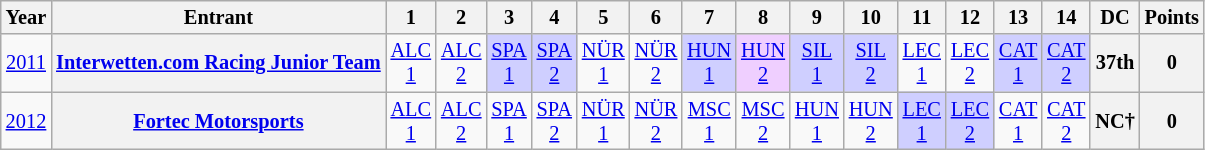<table class="wikitable" style="text-align:center; font-size:85%">
<tr>
<th>Year</th>
<th>Entrant</th>
<th>1</th>
<th>2</th>
<th>3</th>
<th>4</th>
<th>5</th>
<th>6</th>
<th>7</th>
<th>8</th>
<th>9</th>
<th>10</th>
<th>11</th>
<th>12</th>
<th>13</th>
<th>14</th>
<th>DC</th>
<th>Points</th>
</tr>
<tr>
<td><a href='#'>2011</a></td>
<th nowrap><a href='#'>Interwetten.com Racing Junior Team</a></th>
<td style="background:#;"><a href='#'>ALC<br>1</a><br></td>
<td style="background:#;"><a href='#'>ALC<br>2</a><br></td>
<td style="background:#cfcfff;"><a href='#'>SPA<br>1</a><br></td>
<td style="background:#cfcfff;"><a href='#'>SPA<br>2</a><br></td>
<td style="background:#;"><a href='#'>NÜR<br>1</a><br></td>
<td style="background:#;"><a href='#'>NÜR<br>2</a><br></td>
<td style="background:#cfcfff;"><a href='#'>HUN<br>1</a><br></td>
<td style="background:#efcfff;"><a href='#'>HUN<br>2</a><br></td>
<td style="background:#cfcfff;"><a href='#'>SIL<br>1</a><br></td>
<td style="background:#cfcfff;"><a href='#'>SIL<br>2</a><br></td>
<td style="background:#;"><a href='#'>LEC<br>1</a><br></td>
<td style="background:#;"><a href='#'>LEC<br>2</a><br></td>
<td style="background:#cfcfff;"><a href='#'>CAT<br>1</a><br></td>
<td style="background:#cfcfff;"><a href='#'>CAT<br>2</a><br></td>
<th>37th</th>
<th>0</th>
</tr>
<tr>
<td><a href='#'>2012</a></td>
<th nowrap><a href='#'>Fortec Motorsports</a></th>
<td style="background:#;"><a href='#'>ALC<br>1</a><br></td>
<td style="background:#;"><a href='#'>ALC<br>2</a><br></td>
<td style="background:#;"><a href='#'>SPA<br>1</a><br></td>
<td style="background:#;"><a href='#'>SPA<br>2</a><br></td>
<td style="background:#;"><a href='#'>NÜR<br>1</a><br></td>
<td style="background:#;"><a href='#'>NÜR<br>2</a><br></td>
<td style="background:#;"><a href='#'>MSC<br>1</a><br></td>
<td style="background:#;"><a href='#'>MSC<br>2</a><br></td>
<td style="background:#;"><a href='#'>HUN<br>1</a><br></td>
<td style="background:#;"><a href='#'>HUN<br>2</a><br></td>
<td style="background:#cfcfff;"><a href='#'>LEC<br>1</a><br></td>
<td style="background:#cfcfff;"><a href='#'>LEC<br>2</a><br></td>
<td style="background:#;"><a href='#'>CAT<br>1</a><br></td>
<td style="background:#;"><a href='#'>CAT<br>2</a><br></td>
<th>NC†</th>
<th>0</th>
</tr>
</table>
